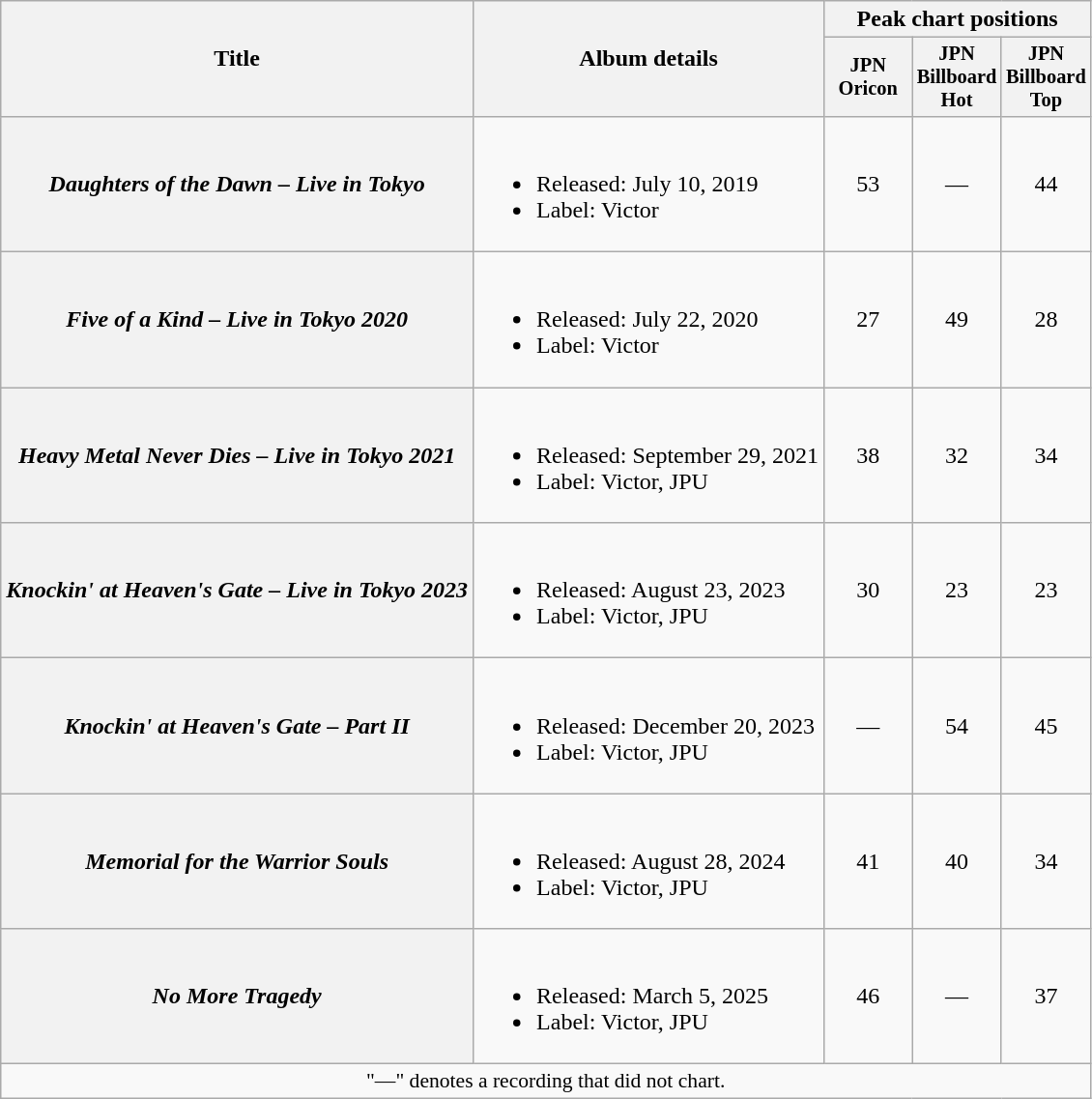<table class="wikitable plainrowheaders">
<tr>
<th scope="col" rowspan="2">Title</th>
<th scope="col" rowspan="2">Album details</th>
<th scope="col" colspan="3">Peak chart positions</th>
</tr>
<tr>
<th scope="col" style="width:4em;font-size:85%">JPN<br>Oricon<br></th>
<th scope="col" style="width:4em;font-size:85%">JPN<br>Billboard<br>Hot<br></th>
<th scope="col" style="width:4em;font-size:85%">JPN<br>Billboard<br>Top<br></th>
</tr>
<tr>
<th scope="row"><em>Daughters of the Dawn – Live in Tokyo</em></th>
<td><br><ul><li>Released: July 10, 2019</li><li>Label: Victor</li></ul></td>
<td align="center">53</td>
<td align="center">—</td>
<td align="center">44</td>
</tr>
<tr>
<th scope="row"><em>Five of a Kind – Live in Tokyo 2020</em></th>
<td><br><ul><li>Released: July 22, 2020</li><li>Label: Victor</li></ul></td>
<td align="center">27</td>
<td align="center">49</td>
<td align="center">28</td>
</tr>
<tr>
<th scope="row"><em>Heavy Metal Never Dies – Live in Tokyo 2021</em></th>
<td><br><ul><li>Released: September 29, 2021</li><li>Label: Victor, JPU</li></ul></td>
<td align="center">38</td>
<td align="center">32</td>
<td align="center">34</td>
</tr>
<tr>
<th scope="row"><em>Knockin' at Heaven's Gate – Live in Tokyo 2023</em></th>
<td><br><ul><li>Released: August 23, 2023</li><li>Label: Victor, JPU</li></ul></td>
<td align="center">30</td>
<td align="center">23</td>
<td align="center">23</td>
</tr>
<tr>
<th scope="row"><em>Knockin' at Heaven's Gate – Part II</em></th>
<td><br><ul><li>Released: December 20, 2023</li><li>Label: Victor, JPU</li></ul></td>
<td align="center">—</td>
<td align="center">54</td>
<td align="center">45</td>
</tr>
<tr>
<th scope="row"><em>Memorial for the Warrior Souls</em></th>
<td><br><ul><li>Released: August 28, 2024</li><li>Label: Victor, JPU</li></ul></td>
<td align="center">41</td>
<td align="center">40</td>
<td align="center">34</td>
</tr>
<tr>
<th scope="row"><em>No More Tragedy</em></th>
<td><br><ul><li>Released: March 5, 2025</li><li>Label: Victor, JPU</li></ul></td>
<td align="center">46</td>
<td align="center">—</td>
<td align="center">37</td>
</tr>
<tr>
<td align="center" colspan="5" style="font-size:90%">"—" denotes a recording that did not chart.</td>
</tr>
</table>
